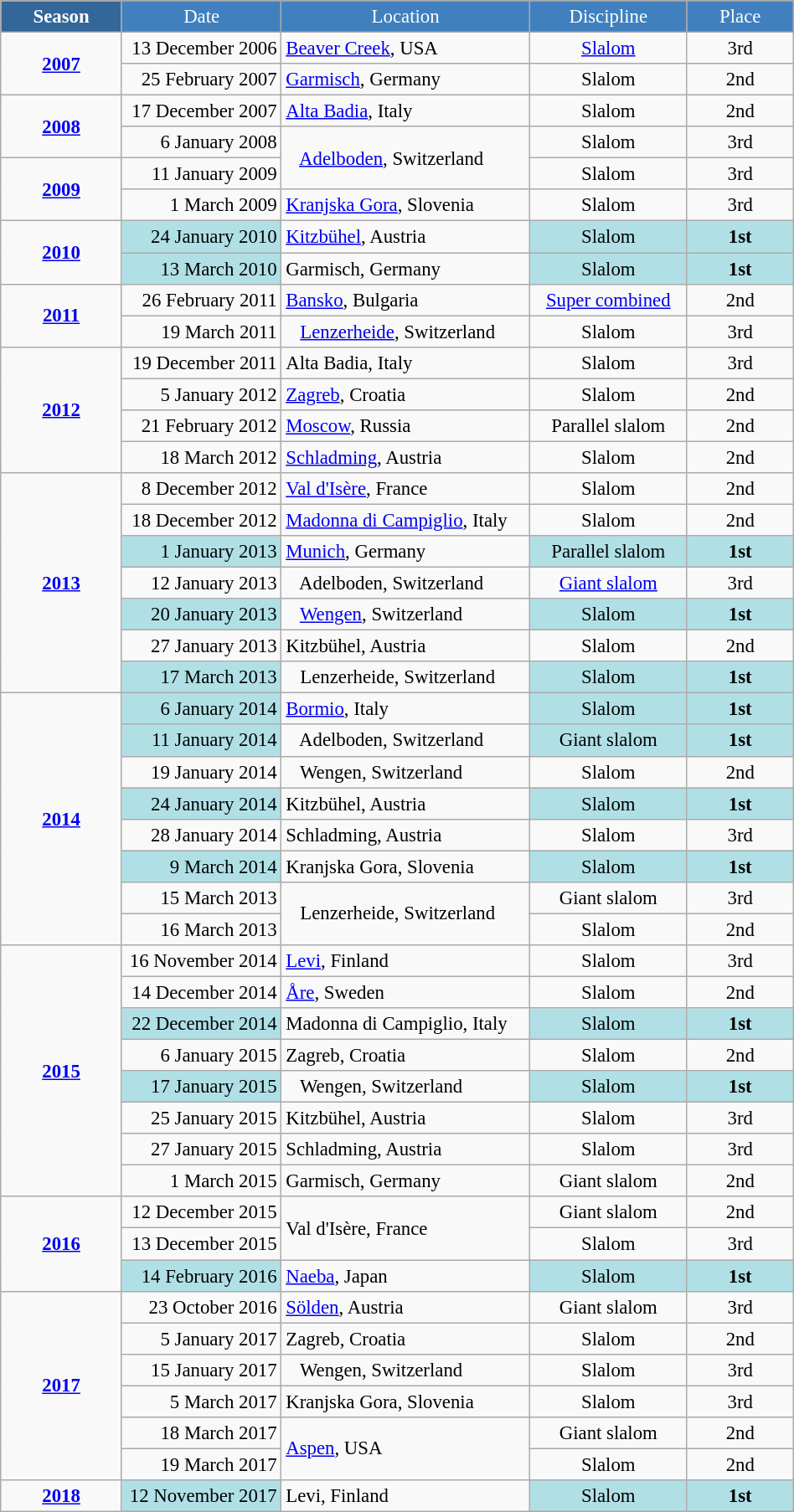<table class="wikitable" style="font-size:95%; text-align:center; border:grey solid 1px; border-collapse:collapse;" width="50%">
<tr style="background-color:#369; color:white;">
<td rowspan="2" colspan="1" width="4%"><strong>Season</strong></td>
</tr>
<tr style="background-color:#4180be; color:white;">
<td width="5%">Date</td>
<td width="10%">Location</td>
<td width="5%">Discipline</td>
<td width="4%">Place</td>
</tr>
<tr>
<td rowspan=2><strong><a href='#'>2007</a></strong></td>
<td align=right>13 December 2006</td>
<td align=left> <a href='#'>Beaver Creek</a>, USA</td>
<td><a href='#'>Slalom</a></td>
<td>3rd</td>
</tr>
<tr>
<td align=right>25 February 2007</td>
<td align=left> <a href='#'>Garmisch</a>, Germany</td>
<td>Slalom</td>
<td>2nd</td>
</tr>
<tr>
<td rowspan=2><strong><a href='#'>2008</a></strong></td>
<td align=right>17 December 2007</td>
<td align=left> <a href='#'>Alta Badia</a>, Italy</td>
<td>Slalom</td>
<td>2nd</td>
</tr>
<tr>
<td align=right>6 January 2008</td>
<td rowspan=2 align=left>   <a href='#'>Adelboden</a>, Switzerland</td>
<td>Slalom</td>
<td>3rd</td>
</tr>
<tr>
<td rowspan=2><strong><a href='#'>2009</a></strong></td>
<td align=right>11 January 2009</td>
<td>Slalom</td>
<td>3rd</td>
</tr>
<tr>
<td align=right>1 March 2009</td>
<td align=left> <a href='#'>Kranjska Gora</a>, Slovenia</td>
<td>Slalom</td>
<td>3rd</td>
</tr>
<tr>
<td rowspan=2><strong><a href='#'>2010</a></strong></td>
<td align=right bgcolor="#BOEOE6">24 January 2010</td>
<td align=left> <a href='#'>Kitzbühel</a>, Austria</td>
<td bgcolor="#BOEOE6">Slalom</td>
<td bgcolor="#BOEOE6"><strong>1st</strong></td>
</tr>
<tr>
<td align=right bgcolor="#BOEOE6">13 March 2010</td>
<td align=left> Garmisch, Germany</td>
<td bgcolor="#BOEOE6">Slalom</td>
<td bgcolor="#BOEOE6"><strong>1st</strong></td>
</tr>
<tr>
<td rowspan=2><strong><a href='#'>2011</a></strong></td>
<td align=right>26 February 2011</td>
<td align=left> <a href='#'>Bansko</a>, Bulgaria</td>
<td><a href='#'>Super combined</a></td>
<td>2nd</td>
</tr>
<tr>
<td align=right>19 March 2011</td>
<td align=left>   <a href='#'>Lenzerheide</a>, Switzerland</td>
<td>Slalom</td>
<td>3rd</td>
</tr>
<tr>
<td rowspan=4><strong><a href='#'>2012</a></strong></td>
<td align=right>19 December 2011</td>
<td align=left> Alta Badia, Italy</td>
<td>Slalom</td>
<td>3rd</td>
</tr>
<tr>
<td align=right>5 January 2012</td>
<td align=left> <a href='#'>Zagreb</a>, Croatia</td>
<td>Slalom</td>
<td>2nd</td>
</tr>
<tr>
<td align=right>21 February 2012</td>
<td align=left> <a href='#'>Moscow</a>, Russia</td>
<td>Parallel slalom</td>
<td>2nd</td>
</tr>
<tr>
<td align=right>18 March 2012</td>
<td align=left> <a href='#'>Schladming</a>, Austria</td>
<td>Slalom</td>
<td>2nd</td>
</tr>
<tr>
<td rowspan=7><strong><a href='#'>2013</a></strong></td>
<td align=right>8 December 2012</td>
<td align=left> <a href='#'>Val d'Isère</a>, France</td>
<td>Slalom</td>
<td>2nd</td>
</tr>
<tr>
<td align=right>18 December 2012</td>
<td align=left> <a href='#'>Madonna di Campiglio</a>, Italy</td>
<td>Slalom</td>
<td>2nd</td>
</tr>
<tr>
<td align=right bgcolor="#BOEOE6">1 January 2013</td>
<td align=left> <a href='#'>Munich</a>, Germany</td>
<td bgcolor="#BOEOE6">Parallel slalom</td>
<td bgcolor="#BOEOE6"><strong>1st</strong></td>
</tr>
<tr>
<td align=right>12 January 2013</td>
<td align=left>   Adelboden, Switzerland</td>
<td><a href='#'>Giant slalom</a></td>
<td>3rd</td>
</tr>
<tr>
<td align=right bgcolor="#BOEOE6">20 January 2013</td>
<td align=left>   <a href='#'>Wengen</a>, Switzerland</td>
<td bgcolor="#BOEOE6">Slalom</td>
<td bgcolor="#BOEOE6"><strong>1st</strong></td>
</tr>
<tr>
<td align=right>27 January 2013</td>
<td align=left> Kitzbühel, Austria</td>
<td>Slalom</td>
<td>2nd</td>
</tr>
<tr>
<td align=right bgcolor="#BOEOE6">17 March 2013</td>
<td align=left>   Lenzerheide, Switzerland</td>
<td bgcolor="#BOEOE6">Slalom</td>
<td bgcolor="#BOEOE6"><strong>1st</strong></td>
</tr>
<tr>
<td rowspan=8><strong><a href='#'>2014</a></strong></td>
<td align=right bgcolor="#BOEOE6">6 January 2014</td>
<td align=left> <a href='#'>Bormio</a>, Italy</td>
<td bgcolor="#BOEOE6">Slalom</td>
<td bgcolor="#BOEOE6"><strong>1st</strong></td>
</tr>
<tr>
<td align=right bgcolor="#BOEOE6">11 January 2014</td>
<td align=left>   Adelboden, Switzerland</td>
<td bgcolor="#BOEOE6">Giant slalom</td>
<td bgcolor="#BOEOE6"><strong>1st</strong></td>
</tr>
<tr>
<td align=right>19 January 2014</td>
<td align=left>   Wengen, Switzerland</td>
<td>Slalom</td>
<td>2nd</td>
</tr>
<tr>
<td align=right bgcolor="#BOEOE6">24 January 2014</td>
<td align=left> Kitzbühel, Austria</td>
<td bgcolor="#BOEOE6">Slalom</td>
<td bgcolor="#BOEOE6"><strong>1st</strong></td>
</tr>
<tr>
<td align=right>28 January 2014</td>
<td align=left> Schladming, Austria</td>
<td>Slalom</td>
<td>3rd</td>
</tr>
<tr>
<td align=right bgcolor="#BOEOE6">9 March 2014</td>
<td align=left> Kranjska Gora, Slovenia</td>
<td bgcolor="#BOEOE6">Slalom</td>
<td bgcolor="#BOEOE6"><strong>1st</strong></td>
</tr>
<tr>
<td align=right>15 March 2013</td>
<td rowspan=2 align=left>   Lenzerheide, Switzerland</td>
<td>Giant slalom</td>
<td>3rd</td>
</tr>
<tr>
<td align=right>16 March 2013</td>
<td>Slalom</td>
<td>2nd</td>
</tr>
<tr>
<td rowspan=8><strong><a href='#'>2015</a></strong></td>
<td align=right>16 November 2014</td>
<td align=left> <a href='#'>Levi</a>, Finland</td>
<td>Slalom</td>
<td>3rd</td>
</tr>
<tr>
<td align=right>14 December 2014</td>
<td align=left> <a href='#'>Åre</a>, Sweden</td>
<td>Slalom</td>
<td>2nd</td>
</tr>
<tr>
<td align=right bgcolor="#BOEOE6">22 December 2014</td>
<td align=left> Madonna di Campiglio, Italy</td>
<td bgcolor="#BOEOE6">Slalom</td>
<td bgcolor="#BOEOE6"><strong>1st</strong></td>
</tr>
<tr>
<td align=right>6 January 2015</td>
<td align=left> Zagreb, Croatia</td>
<td>Slalom</td>
<td>2nd</td>
</tr>
<tr>
<td align=right bgcolor="#BOEOE6">17 January 2015</td>
<td align=left>   Wengen, Switzerland</td>
<td bgcolor="#BOEOE6">Slalom</td>
<td bgcolor="#BOEOE6"><strong>1st</strong></td>
</tr>
<tr>
<td align=right>25 January 2015</td>
<td align=left> Kitzbühel, Austria</td>
<td>Slalom</td>
<td>3rd</td>
</tr>
<tr>
<td align=right>27 January 2015</td>
<td align=left> Schladming, Austria</td>
<td>Slalom</td>
<td>3rd</td>
</tr>
<tr>
<td align=right>1 March 2015</td>
<td align=left> Garmisch, Germany</td>
<td>Giant slalom</td>
<td>2nd</td>
</tr>
<tr>
<td rowspan=3><strong><a href='#'>2016</a></strong></td>
<td align=right>12 December 2015</td>
<td rowspan=2 align=left> Val d'Isère, France</td>
<td>Giant slalom</td>
<td>2nd</td>
</tr>
<tr>
<td align=right>13 December 2015</td>
<td>Slalom</td>
<td>3rd</td>
</tr>
<tr>
<td align=right bgcolor="#BOEOE6">14 February 2016</td>
<td align=left> <a href='#'>Naeba</a>, Japan</td>
<td bgcolor="#BOEOE6">Slalom</td>
<td bgcolor="#BOEOE6"><strong>1st</strong></td>
</tr>
<tr>
<td rowspan=6><strong><a href='#'>2017</a></strong></td>
<td align=right>23 October 2016</td>
<td align=left> <a href='#'>Sölden</a>, Austria</td>
<td>Giant slalom</td>
<td>3rd</td>
</tr>
<tr>
<td align=right>5 January 2017</td>
<td align=left> Zagreb, Croatia</td>
<td>Slalom</td>
<td>2nd</td>
</tr>
<tr>
<td align=right>15 January 2017</td>
<td align=left>   Wengen, Switzerland</td>
<td>Slalom</td>
<td>3rd</td>
</tr>
<tr>
<td align=right>5 March 2017</td>
<td align=left> Kranjska Gora, Slovenia</td>
<td>Slalom</td>
<td>3rd</td>
</tr>
<tr>
<td align=right>18 March 2017</td>
<td align=left rowspan=2> <a href='#'>Aspen</a>, USA</td>
<td>Giant slalom</td>
<td>2nd</td>
</tr>
<tr>
<td align=right>19 March 2017</td>
<td>Slalom</td>
<td>2nd</td>
</tr>
<tr>
<td><strong><a href='#'>2018</a></strong></td>
<td bgcolor="#BOEOE6" align=right>12 November 2017</td>
<td align=left> Levi, Finland</td>
<td bgcolor="#BOEOE6">Slalom</td>
<td bgcolor="#BOEOE6"><strong>1st</strong></td>
</tr>
</table>
